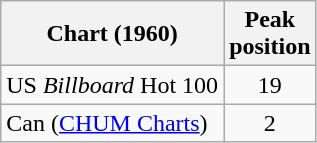<table class="wikitable">
<tr>
<th align="left">Chart (1960)</th>
<th style="text-align:center;">Peak<br>position</th>
</tr>
<tr>
<td align="left">US <em>Billboard</em> Hot 100</td>
<td style="text-align:center;">19</td>
</tr>
<tr>
<td align="left">Can (<a href='#'>CHUM Charts</a>)</td>
<td style="text-align:center;">2</td>
</tr>
</table>
